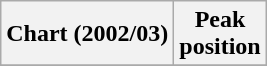<table class="wikitable plainrowheaders" style="text-align:center">
<tr>
<th scope="col">Chart (2002/03)</th>
<th scope="col">Peak<br>position</th>
</tr>
<tr>
</tr>
</table>
